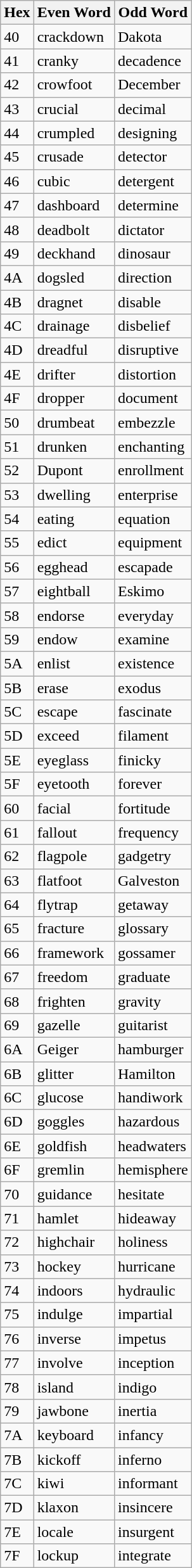<table class="wikitable" style="float: left;">
<tr>
<th>Hex</th>
<th align=left>Even Word</th>
<th align=left>Odd Word</th>
</tr>
<tr>
<td>40</td>
<td>crackdown</td>
<td>Dakota</td>
</tr>
<tr>
<td>41</td>
<td>cranky</td>
<td>decadence</td>
</tr>
<tr>
<td>42</td>
<td>crowfoot</td>
<td>December</td>
</tr>
<tr>
<td>43</td>
<td>crucial</td>
<td>decimal</td>
</tr>
<tr>
<td>44</td>
<td>crumpled</td>
<td>designing</td>
</tr>
<tr>
<td>45</td>
<td>crusade</td>
<td>detector</td>
</tr>
<tr>
<td>46</td>
<td>cubic</td>
<td>detergent</td>
</tr>
<tr>
<td>47</td>
<td>dashboard</td>
<td>determine</td>
</tr>
<tr>
<td>48</td>
<td>deadbolt</td>
<td>dictator</td>
</tr>
<tr>
<td>49</td>
<td>deckhand</td>
<td>dinosaur</td>
</tr>
<tr>
<td>4A</td>
<td>dogsled</td>
<td>direction</td>
</tr>
<tr>
<td>4B</td>
<td>dragnet</td>
<td>disable</td>
</tr>
<tr>
<td>4C</td>
<td>drainage</td>
<td>disbelief</td>
</tr>
<tr>
<td>4D</td>
<td>dreadful</td>
<td>disruptive</td>
</tr>
<tr>
<td>4E</td>
<td>drifter</td>
<td>distortion</td>
</tr>
<tr>
<td>4F</td>
<td>dropper</td>
<td>document</td>
</tr>
<tr>
<td>50</td>
<td>drumbeat</td>
<td>embezzle</td>
</tr>
<tr>
<td>51</td>
<td>drunken</td>
<td>enchanting</td>
</tr>
<tr>
<td>52</td>
<td>Dupont</td>
<td>enrollment</td>
</tr>
<tr>
<td>53</td>
<td>dwelling</td>
<td>enterprise</td>
</tr>
<tr>
<td>54</td>
<td>eating</td>
<td>equation</td>
</tr>
<tr>
<td>55</td>
<td>edict</td>
<td>equipment</td>
</tr>
<tr>
<td>56</td>
<td>egghead</td>
<td>escapade</td>
</tr>
<tr>
<td>57</td>
<td>eightball</td>
<td>Eskimo</td>
</tr>
<tr>
<td>58</td>
<td>endorse</td>
<td>everyday</td>
</tr>
<tr>
<td>59</td>
<td>endow</td>
<td>examine</td>
</tr>
<tr>
<td>5A</td>
<td>enlist</td>
<td>existence</td>
</tr>
<tr>
<td>5B</td>
<td>erase</td>
<td>exodus</td>
</tr>
<tr>
<td>5C</td>
<td>escape</td>
<td>fascinate</td>
</tr>
<tr>
<td>5D</td>
<td>exceed</td>
<td>filament</td>
</tr>
<tr>
<td>5E</td>
<td>eyeglass</td>
<td>finicky</td>
</tr>
<tr>
<td>5F</td>
<td>eyetooth</td>
<td>forever</td>
</tr>
<tr>
<td>60</td>
<td>facial</td>
<td>fortitude</td>
</tr>
<tr>
<td>61</td>
<td>fallout</td>
<td>frequency</td>
</tr>
<tr>
<td>62</td>
<td>flagpole</td>
<td>gadgetry</td>
</tr>
<tr>
<td>63</td>
<td>flatfoot</td>
<td>Galveston</td>
</tr>
<tr>
<td>64</td>
<td>flytrap</td>
<td>getaway</td>
</tr>
<tr>
<td>65</td>
<td>fracture</td>
<td>glossary</td>
</tr>
<tr>
<td>66</td>
<td>framework</td>
<td>gossamer</td>
</tr>
<tr>
<td>67</td>
<td>freedom</td>
<td>graduate</td>
</tr>
<tr>
<td>68</td>
<td>frighten</td>
<td>gravity</td>
</tr>
<tr>
<td>69</td>
<td>gazelle</td>
<td>guitarist</td>
</tr>
<tr>
<td>6A</td>
<td>Geiger</td>
<td>hamburger</td>
</tr>
<tr>
<td>6B</td>
<td>glitter</td>
<td>Hamilton</td>
</tr>
<tr>
<td>6C</td>
<td>glucose</td>
<td>handiwork</td>
</tr>
<tr>
<td>6D</td>
<td>goggles</td>
<td>hazardous</td>
</tr>
<tr>
<td>6E</td>
<td>goldfish</td>
<td>headwaters</td>
</tr>
<tr>
<td>6F</td>
<td>gremlin</td>
<td>hemisphere</td>
</tr>
<tr>
<td>70</td>
<td>guidance</td>
<td>hesitate</td>
</tr>
<tr>
<td>71</td>
<td>hamlet</td>
<td>hideaway</td>
</tr>
<tr>
<td>72</td>
<td>highchair</td>
<td>holiness</td>
</tr>
<tr>
<td>73</td>
<td>hockey</td>
<td>hurricane</td>
</tr>
<tr>
<td>74</td>
<td>indoors</td>
<td>hydraulic</td>
</tr>
<tr>
<td>75</td>
<td>indulge</td>
<td>impartial</td>
</tr>
<tr>
<td>76</td>
<td>inverse</td>
<td>impetus</td>
</tr>
<tr>
<td>77</td>
<td>involve</td>
<td>inception</td>
</tr>
<tr>
<td>78</td>
<td>island</td>
<td>indigo</td>
</tr>
<tr>
<td>79</td>
<td>jawbone</td>
<td>inertia</td>
</tr>
<tr>
<td>7A</td>
<td>keyboard</td>
<td>infancy</td>
</tr>
<tr>
<td>7B</td>
<td>kickoff</td>
<td>inferno</td>
</tr>
<tr>
<td>7C</td>
<td>kiwi</td>
<td>informant</td>
</tr>
<tr>
<td>7D</td>
<td>klaxon</td>
<td>insincere</td>
</tr>
<tr>
<td>7E</td>
<td>locale</td>
<td>insurgent</td>
</tr>
<tr>
<td>7F</td>
<td>lockup</td>
<td>integrate</td>
</tr>
</table>
